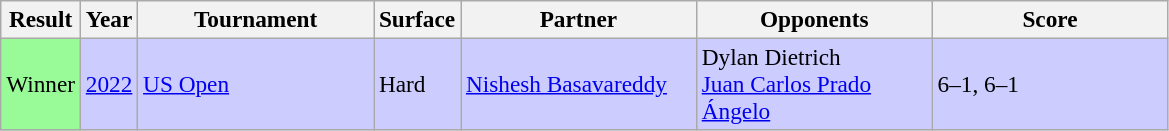<table class="sortable wikitable" style=font-size:97%>
<tr>
<th>Result</th>
<th>Year</th>
<th width=150>Tournament</th>
<th>Surface</th>
<th width=150>Partner</th>
<th width=150>Opponents</th>
<th width=150>Score</th>
</tr>
<tr style="background:#ccf;">
<td style="background:#98fb98;">Winner</td>
<td><a href='#'>2022</a></td>
<td><a href='#'>US Open</a></td>
<td>Hard</td>
<td> <a href='#'>Nishesh Basavareddy</a></td>
<td> Dylan Dietrich<br> <a href='#'>Juan Carlos Prado Ángelo</a></td>
<td>6–1, 6–1</td>
</tr>
</table>
